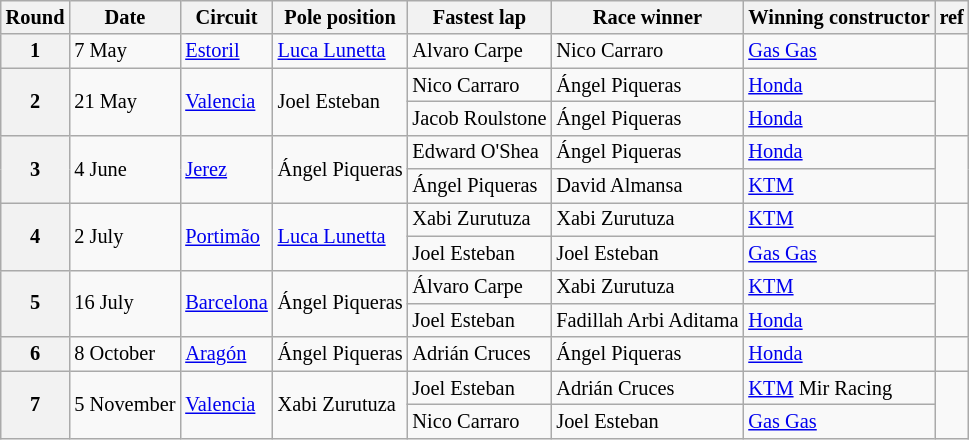<table class="wikitable" style="font-size:85%;">
<tr>
<th>Round</th>
<th>Date</th>
<th>Circuit</th>
<th>Pole position</th>
<th>Fastest lap</th>
<th>Race winner</th>
<th>Winning constructor</th>
<th>ref</th>
</tr>
<tr>
<th>1</th>
<td>7 May</td>
<td> <a href='#'>Estoril</a></td>
<td> <a href='#'>Luca Lunetta</a></td>
<td> Alvaro Carpe</td>
<td> Nico Carraro</td>
<td> <a href='#'>Gas Gas</a></td>
<td></td>
</tr>
<tr>
<th rowspan=2>2</th>
<td rowspan=2>21 May</td>
<td rowspan=2> <a href='#'>Valencia</a></td>
<td rowspan=2> Joel Esteban</td>
<td> Nico Carraro</td>
<td> Ángel Piqueras</td>
<td> <a href='#'>Honda</a></td>
<td rowspan=2></td>
</tr>
<tr>
<td> Jacob Roulstone</td>
<td> Ángel Piqueras</td>
<td> <a href='#'>Honda</a></td>
</tr>
<tr>
<th rowspan=2>3</th>
<td rowspan=2>4 June</td>
<td rowspan=2> <a href='#'>Jerez</a></td>
<td rowspan=2> Ángel Piqueras</td>
<td> Edward O'Shea</td>
<td> Ángel Piqueras</td>
<td> <a href='#'>Honda</a></td>
<td rowspan=2></td>
</tr>
<tr>
<td> Ángel Piqueras</td>
<td> David Almansa</td>
<td> <a href='#'>KTM</a></td>
</tr>
<tr>
<th rowspan=2>4</th>
<td rowspan=2>2 July</td>
<td rowspan=2> <a href='#'>Portimão</a></td>
<td rowspan=2> <a href='#'>Luca Lunetta</a></td>
<td> Xabi Zurutuza</td>
<td> Xabi Zurutuza</td>
<td> <a href='#'>KTM</a></td>
<td rowspan=2></td>
</tr>
<tr>
<td> Joel Esteban</td>
<td> Joel Esteban</td>
<td> <a href='#'>Gas Gas</a></td>
</tr>
<tr>
<th rowspan=2>5</th>
<td rowspan=2>16 July</td>
<td rowspan=2> <a href='#'>Barcelona</a></td>
<td rowspan=2> Ángel Piqueras</td>
<td> Álvaro Carpe</td>
<td> Xabi Zurutuza</td>
<td> <a href='#'>KTM</a></td>
<td rowspan=2></td>
</tr>
<tr>
<td> Joel Esteban</td>
<td> Fadillah Arbi Aditama</td>
<td> <a href='#'>Honda</a></td>
</tr>
<tr>
<th>6</th>
<td>8 October</td>
<td> <a href='#'>Aragón</a></td>
<td> Ángel Piqueras</td>
<td> Adrián Cruces</td>
<td> Ángel Piqueras</td>
<td> <a href='#'>Honda</a></td>
<td></td>
</tr>
<tr>
<th rowspan=2>7</th>
<td rowspan=2>5 November</td>
<td rowspan=2> <a href='#'>Valencia</a></td>
<td rowspan=2> Xabi Zurutuza</td>
<td> Joel Esteban</td>
<td> Adrián Cruces</td>
<td> <a href='#'>KTM</a> Mir Racing</td>
<td rowspan=2></td>
</tr>
<tr>
<td> Nico Carraro</td>
<td> Joel Esteban</td>
<td> <a href='#'>Gas Gas</a></td>
</tr>
</table>
